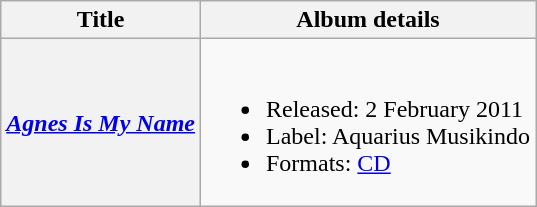<table class="wikitable plainrowheaders">
<tr>
<th>Title</th>
<th>Album details</th>
</tr>
<tr>
<th scope="row"><em><a href='#'>Agnes Is My Name</a></em></th>
<td><br><ul><li>Released: 2 February 2011</li><li>Label: Aquarius Musikindo</li><li>Formats: <a href='#'>CD</a></li></ul></td>
</tr>
</table>
